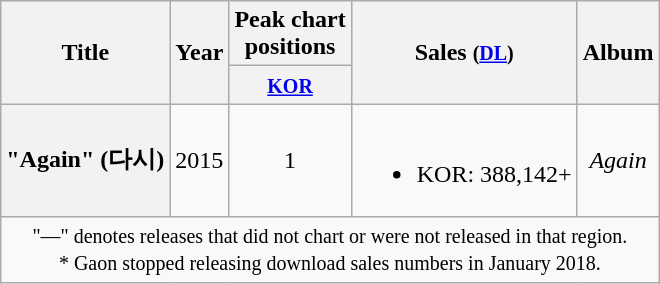<table class="wikitable plainrowheaders" style="text-align:center;">
<tr>
<th scope="col" rowspan="2">Title</th>
<th scope="col" rowspan="2">Year</th>
<th scope="col" colspan="1">Peak chart <br> positions</th>
<th scope="col" rowspan="2">Sales <small>(<a href='#'>DL</a>)</small></th>
<th scope="col" rowspan="2">Album</th>
</tr>
<tr>
<th><small><a href='#'>KOR</a></small><br></th>
</tr>
<tr>
<th scope="row">"Again" (다시) <br></th>
<td>2015</td>
<td>1</td>
<td><br><ul><li>KOR: 388,142+</li></ul></td>
<td><em>Again</em></td>
</tr>
<tr>
<td colspan="5"><small>"—" denotes releases that did not chart or were not released in that region. <br> * Gaon stopped releasing download sales numbers in January 2018.</small></td>
</tr>
</table>
